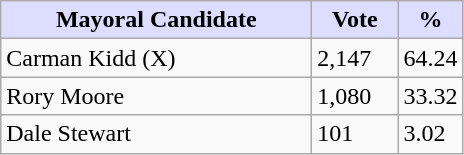<table class="wikitable">
<tr>
<th style="background:#ddf; width:200px;">Mayoral Candidate </th>
<th style="background:#ddf; width:50px;">Vote</th>
<th style="background:#ddf; width:30px;">%</th>
</tr>
<tr>
<td>Carman Kidd (X)</td>
<td>2,147</td>
<td>64.24</td>
</tr>
<tr>
<td>Rory Moore</td>
<td>1,080</td>
<td>33.32</td>
</tr>
<tr>
<td>Dale Stewart</td>
<td>101</td>
<td>3.02</td>
</tr>
</table>
